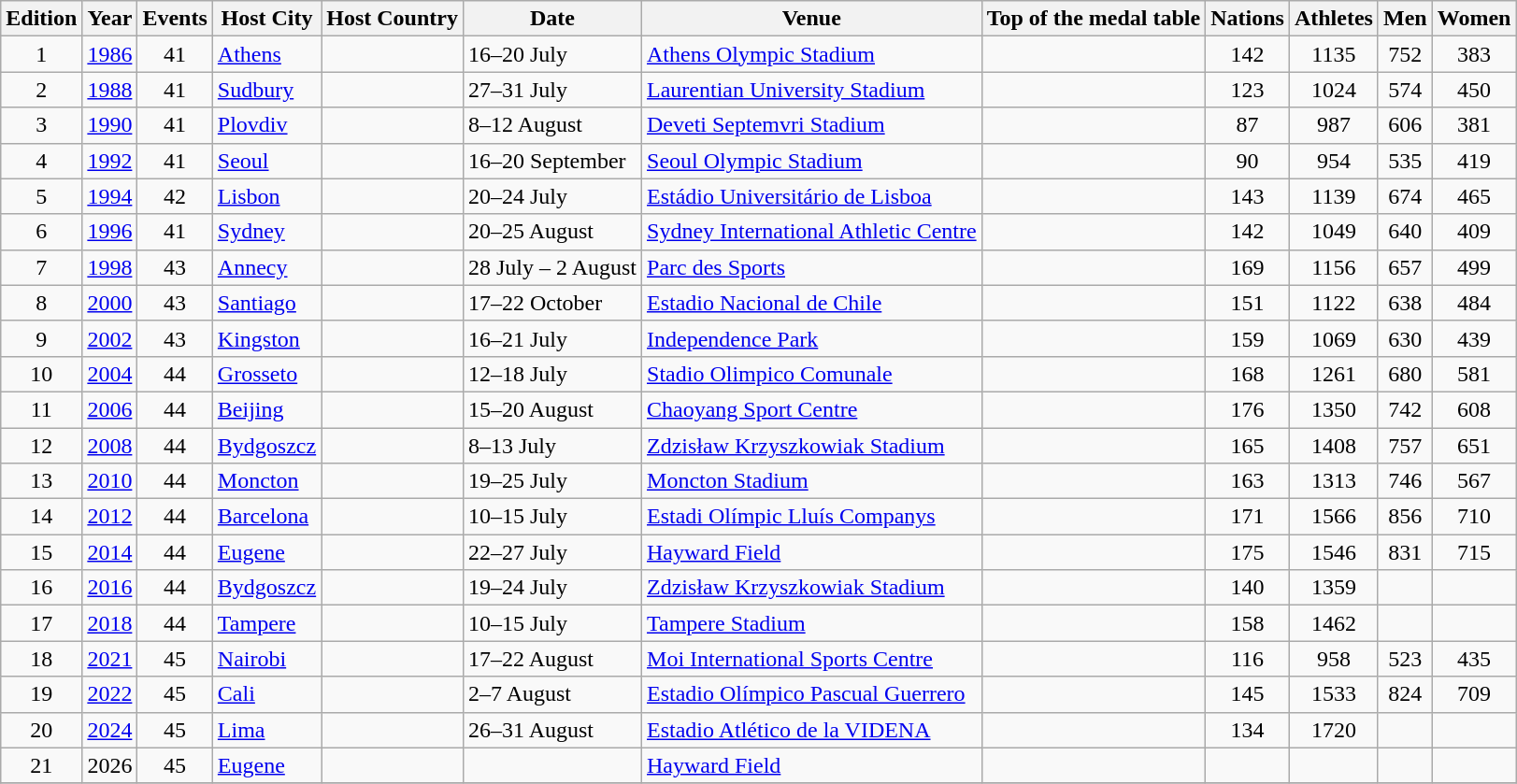<table class="wikitable sortable">
<tr>
<th>Edition</th>
<th>Year</th>
<th>Events</th>
<th>Host City</th>
<th>Host Country</th>
<th>Date</th>
<th>Venue</th>
<th>Top of the medal table</th>
<th>Nations</th>
<th>Athletes</th>
<th>Men</th>
<th>Women</th>
</tr>
<tr>
<td align=center>1</td>
<td align=center><a href='#'>1986</a></td>
<td align=center>41</td>
<td><a href='#'>Athens</a></td>
<td></td>
<td>16–20 July</td>
<td><a href='#'>Athens Olympic Stadium</a></td>
<td></td>
<td align=center>142</td>
<td align=center>1135</td>
<td align=center>752</td>
<td align=center>383</td>
</tr>
<tr>
<td align=center>2</td>
<td align=center><a href='#'>1988</a></td>
<td align=center>41</td>
<td><a href='#'>Sudbury</a></td>
<td></td>
<td>27–31 July</td>
<td><a href='#'>Laurentian University Stadium</a></td>
<td></td>
<td align=center>123</td>
<td align=center>1024</td>
<td align=center>574</td>
<td align=center>450</td>
</tr>
<tr>
<td align=center>3</td>
<td align=center><a href='#'>1990</a></td>
<td align=center>41</td>
<td><a href='#'>Plovdiv</a></td>
<td></td>
<td>8–12 August</td>
<td><a href='#'>Deveti Septemvri Stadium</a></td>
<td></td>
<td align=center>87</td>
<td align=center>987</td>
<td align=center>606</td>
<td align=center>381</td>
</tr>
<tr>
<td align=center>4</td>
<td align=center><a href='#'>1992</a></td>
<td align=center>41</td>
<td><a href='#'>Seoul</a></td>
<td></td>
<td>16–20 September</td>
<td><a href='#'>Seoul Olympic Stadium</a></td>
<td></td>
<td align=center>90</td>
<td align=center>954</td>
<td align=center>535</td>
<td align=center>419</td>
</tr>
<tr>
<td align=center>5</td>
<td align=center><a href='#'>1994</a></td>
<td align=center>42</td>
<td><a href='#'>Lisbon</a></td>
<td></td>
<td>20–24 July</td>
<td><a href='#'>Estádio Universitário de Lisboa</a></td>
<td></td>
<td align=center>143</td>
<td align=center>1139</td>
<td align=center>674</td>
<td align=center>465</td>
</tr>
<tr>
<td align=center>6</td>
<td align=center><a href='#'>1996</a></td>
<td align=center>41</td>
<td><a href='#'>Sydney</a></td>
<td></td>
<td>20–25 August</td>
<td><a href='#'>Sydney International Athletic Centre</a></td>
<td></td>
<td align=center>142</td>
<td align=center>1049</td>
<td align=center>640</td>
<td align=center>409</td>
</tr>
<tr>
<td align=center>7</td>
<td align=center><a href='#'>1998</a></td>
<td align=center>43</td>
<td><a href='#'>Annecy</a></td>
<td></td>
<td>28 July – 2 August</td>
<td><a href='#'>Parc des Sports</a></td>
<td></td>
<td align=center>169</td>
<td align=center>1156</td>
<td align=center>657</td>
<td align=center>499</td>
</tr>
<tr>
<td align=center>8</td>
<td align=center><a href='#'>2000</a></td>
<td align=center>43</td>
<td><a href='#'>Santiago</a></td>
<td></td>
<td>17–22 October</td>
<td><a href='#'>Estadio Nacional de Chile</a></td>
<td></td>
<td align=center>151</td>
<td align=center>1122</td>
<td align=center>638</td>
<td align=center>484</td>
</tr>
<tr>
<td align=center>9</td>
<td align=center><a href='#'>2002</a></td>
<td align=center>43</td>
<td><a href='#'>Kingston</a></td>
<td></td>
<td>16–21 July</td>
<td><a href='#'>Independence Park</a></td>
<td></td>
<td align=center>159</td>
<td align=center>1069</td>
<td align=center>630</td>
<td align=center>439</td>
</tr>
<tr>
<td align=center>10</td>
<td align=center><a href='#'>2004</a></td>
<td align=center>44</td>
<td><a href='#'>Grosseto</a></td>
<td></td>
<td>12–18 July</td>
<td><a href='#'>Stadio Olimpico Comunale</a></td>
<td></td>
<td align=center>168</td>
<td align=center>1261</td>
<td align=center>680</td>
<td align=center>581</td>
</tr>
<tr>
<td align=center>11</td>
<td align=center><a href='#'>2006</a></td>
<td align=center>44</td>
<td><a href='#'>Beijing</a></td>
<td></td>
<td>15–20 August</td>
<td><a href='#'>Chaoyang Sport Centre</a></td>
<td></td>
<td align=center>176</td>
<td align=center>1350</td>
<td align=center>742</td>
<td align=center>608</td>
</tr>
<tr>
<td align=center>12</td>
<td align=center><a href='#'>2008</a></td>
<td align=center>44</td>
<td><a href='#'>Bydgoszcz</a></td>
<td></td>
<td>8–13 July</td>
<td><a href='#'>Zdzisław Krzyszkowiak Stadium</a></td>
<td></td>
<td align=center>165</td>
<td align=center>1408</td>
<td align=center>757</td>
<td align=center>651</td>
</tr>
<tr>
<td align=center>13</td>
<td align=center><a href='#'>2010</a></td>
<td align=center>44</td>
<td><a href='#'>Moncton</a></td>
<td></td>
<td>19–25 July</td>
<td><a href='#'>Moncton Stadium</a></td>
<td></td>
<td align=center>163</td>
<td align=center>1313</td>
<td align=center>746</td>
<td align=center>567</td>
</tr>
<tr>
<td align=center>14</td>
<td align=center><a href='#'>2012</a></td>
<td align=center>44</td>
<td><a href='#'>Barcelona</a></td>
<td></td>
<td>10–15 July</td>
<td><a href='#'>Estadi Olímpic Lluís Companys</a></td>
<td></td>
<td align=center>171</td>
<td align=center>1566</td>
<td align=center>856</td>
<td align=center>710</td>
</tr>
<tr>
<td align=center>15</td>
<td align=center><a href='#'>2014</a></td>
<td align=center>44</td>
<td><a href='#'>Eugene</a></td>
<td></td>
<td>22–27 July</td>
<td><a href='#'>Hayward Field</a></td>
<td></td>
<td align=center>175</td>
<td align=center>1546</td>
<td align=center>831</td>
<td align=center>715</td>
</tr>
<tr>
<td align=center>16</td>
<td align=center><a href='#'>2016</a></td>
<td align=center>44</td>
<td><a href='#'>Bydgoszcz</a></td>
<td></td>
<td>19–24 July</td>
<td><a href='#'>Zdzisław Krzyszkowiak Stadium</a></td>
<td></td>
<td align=center>140</td>
<td align=center>1359</td>
<td align=center></td>
<td align=center></td>
</tr>
<tr>
<td align=center>17</td>
<td align=center><a href='#'>2018</a></td>
<td align=center>44</td>
<td><a href='#'>Tampere</a></td>
<td></td>
<td>10–15 July</td>
<td><a href='#'>Tampere Stadium</a></td>
<td></td>
<td align=center>158</td>
<td align=center>1462</td>
<td align=center></td>
<td align=center></td>
</tr>
<tr>
<td align=center>18</td>
<td align=center><a href='#'>2021</a></td>
<td align=center>45</td>
<td><a href='#'>Nairobi</a></td>
<td></td>
<td>17–22 August</td>
<td><a href='#'>Moi International Sports Centre</a></td>
<td></td>
<td align=center>116</td>
<td align=center>958</td>
<td align=center>523</td>
<td align=center>435</td>
</tr>
<tr>
<td align=center>19</td>
<td align=center><a href='#'>2022</a></td>
<td align=center>45</td>
<td><a href='#'>Cali</a></td>
<td></td>
<td>2–7 August</td>
<td><a href='#'>Estadio Olímpico Pascual Guerrero</a></td>
<td></td>
<td align=center>145</td>
<td align=center>1533</td>
<td align=center>824</td>
<td align=center>709</td>
</tr>
<tr>
<td align=center>20</td>
<td align=center><a href='#'>2024</a></td>
<td align=center>45</td>
<td><a href='#'>Lima</a></td>
<td></td>
<td>26–31 August</td>
<td><a href='#'>Estadio Atlético de la VIDENA</a></td>
<td></td>
<td align=center>134</td>
<td align=center>1720</td>
<td align=center></td>
<td align=center></td>
</tr>
<tr>
<td align=center>21</td>
<td align=center>2026</td>
<td align=center>45</td>
<td><a href='#'>Eugene</a></td>
<td></td>
<td></td>
<td><a href='#'>Hayward Field</a></td>
<td></td>
<td></td>
<td></td>
<td></td>
<td></td>
</tr>
<tr>
</tr>
</table>
